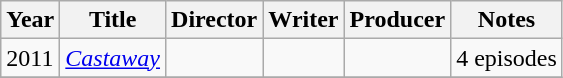<table class="wikitable">
<tr>
<th>Year</th>
<th>Title</th>
<th>Director</th>
<th>Writer</th>
<th>Producer</th>
<th>Notes</th>
</tr>
<tr>
<td>2011</td>
<td><em><a href='#'> Castaway</a></em></td>
<td></td>
<td></td>
<td></td>
<td>4 episodes</td>
</tr>
<tr>
</tr>
</table>
